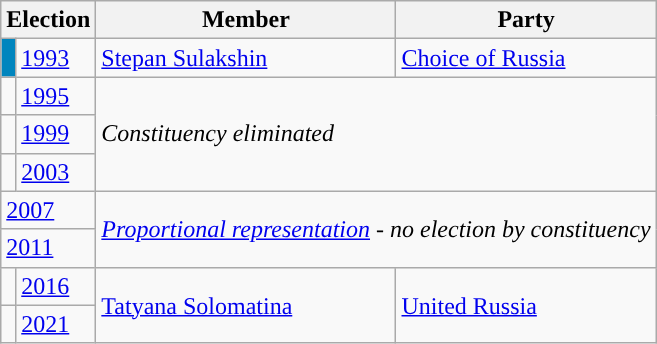<table class="wikitable">
<tr>
<th colspan="2">Election</th>
<th>Member</th>
<th>Party</th>
</tr>
<tr>
<td style="background-color:#0085BE"></td>
<td><a href='#'>1993</a></td>
<td><a href='#'>Stepan Sulakshin</a></td>
<td><a href='#'>Choice of Russia</a></td>
</tr>
<tr>
<td style="background-color:"></td>
<td><a href='#'>1995</a></td>
<td colspan=2 rowspan=3><em>Constituency eliminated</em></td>
</tr>
<tr>
<td style="background-color:"></td>
<td><a href='#'>1999</a></td>
</tr>
<tr>
<td style="background-color:"></td>
<td><a href='#'>2003</a></td>
</tr>
<tr>
<td colspan=2><a href='#'>2007</a></td>
<td colspan=2 rowspan=2><em><a href='#'>Proportional representation</a> - no election by constituency</em></td>
</tr>
<tr>
<td colspan=2><a href='#'>2011</a></td>
</tr>
<tr>
<td style="background-color: "></td>
<td><a href='#'>2016</a></td>
<td rowspan=2><a href='#'>Tatyana Solomatina</a></td>
<td rowspan=2><a href='#'>United Russia</a></td>
</tr>
<tr>
<td style="background-color: "></td>
<td><a href='#'>2021</a></td>
</tr>
</table>
